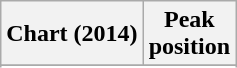<table class="wikitable sortable plainrowheaders" style="text-align:center">
<tr>
<th scope="col">Chart (2014)</th>
<th scope="col">Peak<br>position</th>
</tr>
<tr>
</tr>
<tr>
</tr>
<tr>
</tr>
</table>
